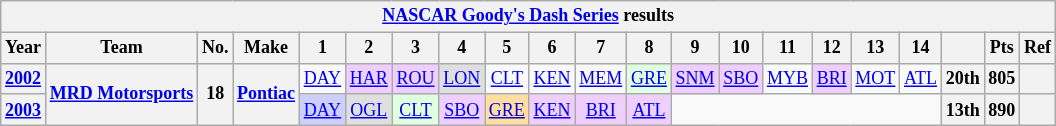<table class="wikitable" style="text-align:center; font-size:75%">
<tr>
<th colspan=32><a href='#'>NASCAR Goody's Dash Series</a> results</th>
</tr>
<tr>
<th>Year</th>
<th>Team</th>
<th>No.</th>
<th>Make</th>
<th>1</th>
<th>2</th>
<th>3</th>
<th>4</th>
<th>5</th>
<th>6</th>
<th>7</th>
<th>8</th>
<th>9</th>
<th>10</th>
<th>11</th>
<th>12</th>
<th>13</th>
<th>14</th>
<th></th>
<th>Pts</th>
<th>Ref</th>
</tr>
<tr>
<th><a href='#'>2002</a></th>
<th rowspan=2><a href='#'>MRD Motorsports</a></th>
<th rowspan=2>18</th>
<th rowspan=2><a href='#'>Pontiac</a></th>
<td><a href='#'>DAY</a></td>
<td style="background:#EFCFFF;"><a href='#'>HAR</a><br></td>
<td style="background:#EFCFFF;"><a href='#'>ROU</a><br></td>
<td style="background:#DFDFDF;"><a href='#'>LON</a><br></td>
<td><a href='#'>CLT</a></td>
<td><a href='#'>KEN</a></td>
<td><a href='#'>MEM</a></td>
<td style="background:#DFFFDF;"><a href='#'>GRE</a><br></td>
<td style="background:#EFCFFF;"><a href='#'>SNM</a><br></td>
<td style="background:#EFCFFF;"><a href='#'>SBO</a><br></td>
<td><a href='#'>MYB</a></td>
<td style="background:#EFCFFF;"><a href='#'>BRI</a><br></td>
<td><a href='#'>MOT</a></td>
<td><a href='#'>ATL</a></td>
<th>20th</th>
<th>805</th>
<th></th>
</tr>
<tr>
<th><a href='#'>2003</a></th>
<td style="background:#CFCFFF;"><a href='#'>DAY</a><br></td>
<td style="background:#DFDFDF;"><a href='#'>OGL</a><br></td>
<td style="background:#DFFFDF;"><a href='#'>CLT</a><br></td>
<td style="background:#EFCFFF;"><a href='#'>SBO</a><br></td>
<td style="background:#FFDF9F;"><a href='#'>GRE</a><br></td>
<td style="background:#EFCFFF;"><a href='#'>KEN</a><br></td>
<td style="background:#EFCFFF;"><a href='#'>BRI</a><br></td>
<td style="background:#EFCFFF;"><a href='#'>ATL</a><br></td>
<td colspan=6></td>
<th>13th</th>
<th>890</th>
<th></th>
</tr>
</table>
